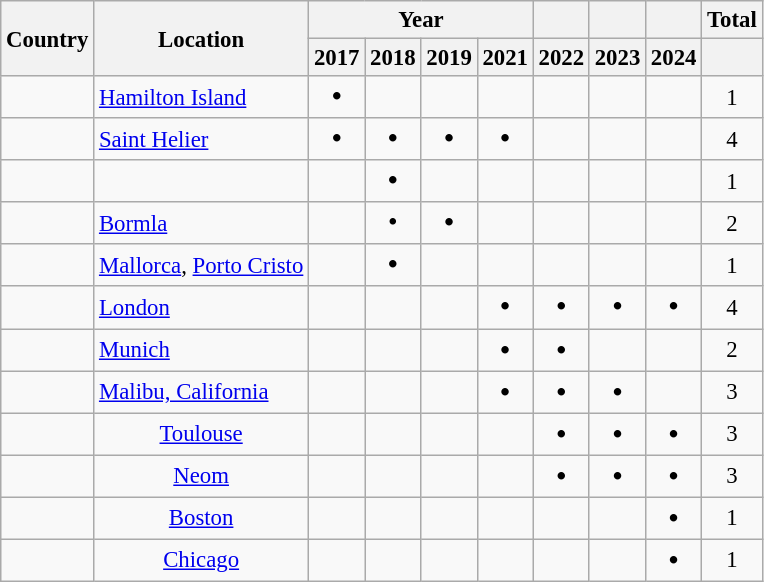<table class="wikitable" style="text-align:center; font-size:95%">
<tr>
<th rowspan="2">Country</th>
<th rowspan="2">Location</th>
<th colspan="4">Year</th>
<th></th>
<th></th>
<th></th>
<th>Total</th>
</tr>
<tr>
<th>2017</th>
<th>2018</th>
<th>2019</th>
<th>2021</th>
<th>2022</th>
<th>2023</th>
<th>2024</th>
<th></th>
</tr>
<tr>
<td align="left"></td>
<td align=left><a href='#'>Hamilton Island</a></td>
<td><big><strong>•</strong></big></td>
<td></td>
<td></td>
<td></td>
<td></td>
<td></td>
<td></td>
<td>1</td>
</tr>
<tr>
<td align="left"></td>
<td align=left><a href='#'>Saint Helier</a></td>
<td><big><strong>•</strong></big></td>
<td><big><strong>•</strong></big></td>
<td><big><strong>•</strong></big></td>
<td><big><strong>•</strong></big></td>
<td></td>
<td></td>
<td></td>
<td>4</td>
</tr>
<tr>
<td align="left"></td>
<td align="left"></td>
<td></td>
<td><big><strong>•</strong></big></td>
<td></td>
<td></td>
<td></td>
<td></td>
<td></td>
<td>1</td>
</tr>
<tr>
<td align="left"></td>
<td align="left"><a href='#'>Bormla</a></td>
<td></td>
<td><big>•</big></td>
<td><big><strong>•</strong></big></td>
<td></td>
<td></td>
<td></td>
<td></td>
<td>2</td>
</tr>
<tr>
<td align="left"></td>
<td align="left"><a href='#'>Mallorca</a>, <a href='#'>Porto Cristo</a></td>
<td></td>
<td><big><strong>•</strong></big></td>
<td></td>
<td></td>
<td></td>
<td></td>
<td></td>
<td>1</td>
</tr>
<tr>
<td align="left"></td>
<td align="left"><a href='#'>London</a></td>
<td></td>
<td></td>
<td></td>
<td><big><strong>•</strong></big></td>
<td><big><strong>•</strong></big></td>
<td><big><strong>•</strong></big></td>
<td><big><strong>•</strong></big></td>
<td>4</td>
</tr>
<tr>
<td align="left"></td>
<td align="left"><a href='#'>Munich</a></td>
<td></td>
<td></td>
<td></td>
<td><big><strong>•</strong></big></td>
<td><big><strong>•</strong></big></td>
<td></td>
<td></td>
<td>2</td>
</tr>
<tr>
<td align="left"></td>
<td align="left"><a href='#'>Malibu, California</a></td>
<td></td>
<td></td>
<td></td>
<td><big><strong>•</strong></big></td>
<td><big><strong>•</strong></big></td>
<td><big><strong>•</strong></big></td>
<td></td>
<td>3</td>
</tr>
<tr>
<td></td>
<td><a href='#'>Toulouse</a></td>
<td></td>
<td></td>
<td></td>
<td></td>
<td><big><strong>•</strong></big></td>
<td><big><strong>•</strong></big></td>
<td><big><strong>•</strong></big></td>
<td>3</td>
</tr>
<tr>
<td></td>
<td><a href='#'>Neom</a></td>
<td></td>
<td></td>
<td></td>
<td></td>
<td><big><strong>•</strong></big></td>
<td><big><strong>•</strong></big></td>
<td><big><strong>•</strong></big></td>
<td>3</td>
</tr>
<tr>
<td></td>
<td><a href='#'>Boston</a></td>
<td></td>
<td></td>
<td></td>
<td></td>
<td></td>
<td></td>
<td><big><strong>•</strong></big></td>
<td>1</td>
</tr>
<tr>
<td></td>
<td><a href='#'>Chicago</a></td>
<td></td>
<td></td>
<td></td>
<td></td>
<td></td>
<td></td>
<td><big><strong>•</strong></big></td>
<td>1</td>
</tr>
</table>
